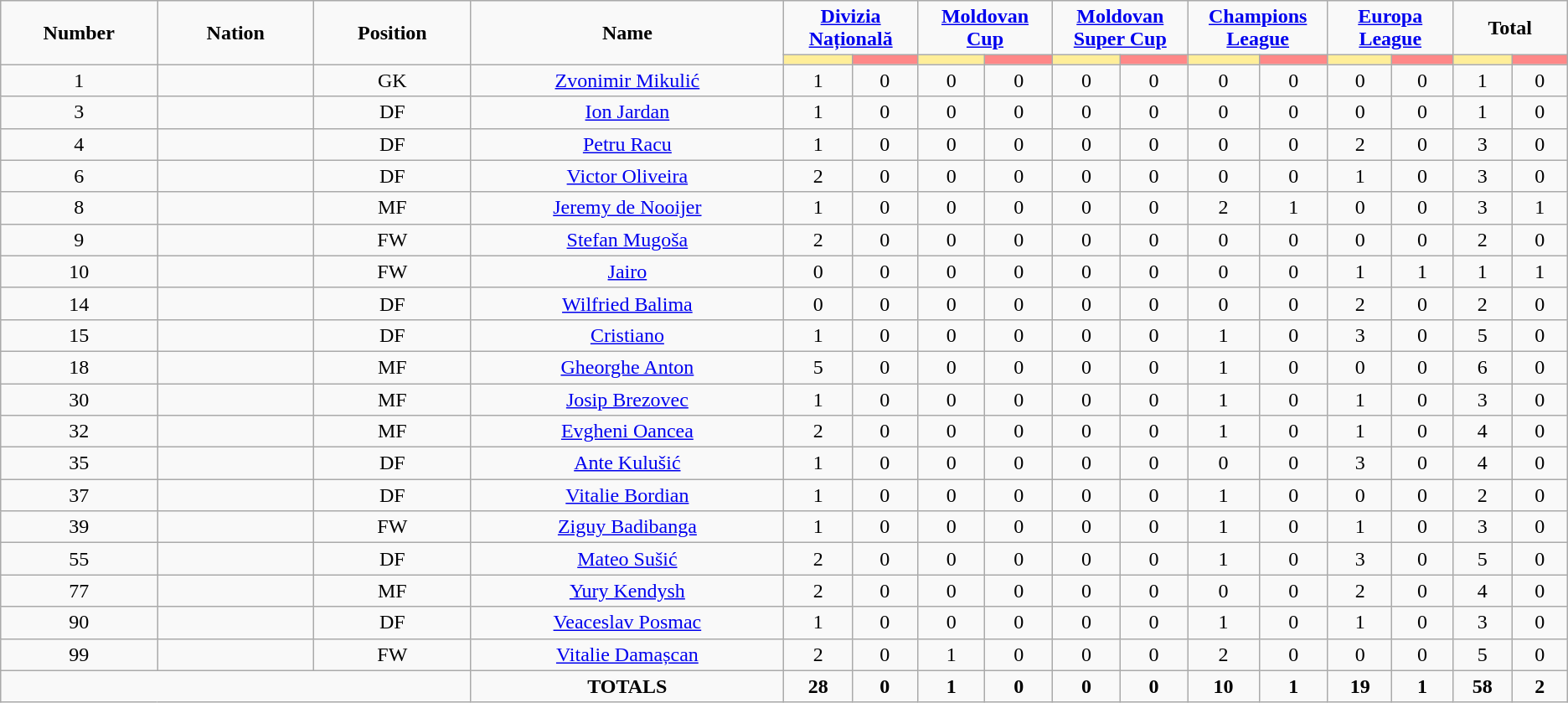<table class="wikitable" style="font-size: 100%; text-align: center;">
<tr>
<td rowspan="2" width="10%" align="center"><strong>Number</strong></td>
<td rowspan="2" width="10%" align="center"><strong>Nation</strong></td>
<td rowspan="2" width="10%" align="center"><strong>Position</strong></td>
<td rowspan="2" width="20%" align="center"><strong>Name</strong></td>
<td colspan="2" align="center"><strong><a href='#'>Divizia Națională</a></strong></td>
<td colspan="2" align="center"><strong><a href='#'>Moldovan Cup</a></strong></td>
<td colspan="2" align="center"><strong><a href='#'>Moldovan Super Cup</a></strong></td>
<td colspan="2" align="center"><strong><a href='#'>Champions League</a></strong></td>
<td colspan="2" align="center"><strong><a href='#'>Europa League</a></strong></td>
<td colspan="2" align="center"><strong>Total</strong></td>
</tr>
<tr>
<th width=60 style="background: #FFEE99"></th>
<th width=60 style="background: #FF8888"></th>
<th width=60 style="background: #FFEE99"></th>
<th width=60 style="background: #FF8888"></th>
<th width=60 style="background: #FFEE99"></th>
<th width=60 style="background: #FF8888"></th>
<th width=60 style="background: #FFEE99"></th>
<th width=60 style="background: #FF8888"></th>
<th width=60 style="background: #FFEE99"></th>
<th width=60 style="background: #FF8888"></th>
<th width=60 style="background: #FFEE99"></th>
<th width=60 style="background: #FF8888"></th>
</tr>
<tr>
<td>1</td>
<td></td>
<td>GK</td>
<td><a href='#'>Zvonimir Mikulić</a></td>
<td>1</td>
<td>0</td>
<td>0</td>
<td>0</td>
<td>0</td>
<td>0</td>
<td>0</td>
<td>0</td>
<td>0</td>
<td>0</td>
<td>1</td>
<td>0</td>
</tr>
<tr>
<td>3</td>
<td></td>
<td>DF</td>
<td><a href='#'>Ion Jardan</a></td>
<td>1</td>
<td>0</td>
<td>0</td>
<td>0</td>
<td>0</td>
<td>0</td>
<td>0</td>
<td>0</td>
<td>0</td>
<td>0</td>
<td>1</td>
<td>0</td>
</tr>
<tr>
<td>4</td>
<td></td>
<td>DF</td>
<td><a href='#'>Petru Racu</a></td>
<td>1</td>
<td>0</td>
<td>0</td>
<td>0</td>
<td>0</td>
<td>0</td>
<td>0</td>
<td>0</td>
<td>2</td>
<td>0</td>
<td>3</td>
<td>0</td>
</tr>
<tr>
<td>6</td>
<td></td>
<td>DF</td>
<td><a href='#'>Victor Oliveira</a></td>
<td>2</td>
<td>0</td>
<td>0</td>
<td>0</td>
<td>0</td>
<td>0</td>
<td>0</td>
<td>0</td>
<td>1</td>
<td>0</td>
<td>3</td>
<td>0</td>
</tr>
<tr>
<td>8</td>
<td></td>
<td>MF</td>
<td><a href='#'>Jeremy de Nooijer</a></td>
<td>1</td>
<td>0</td>
<td>0</td>
<td>0</td>
<td>0</td>
<td>0</td>
<td>2</td>
<td>1</td>
<td>0</td>
<td>0</td>
<td>3</td>
<td>1</td>
</tr>
<tr>
<td>9</td>
<td></td>
<td>FW</td>
<td><a href='#'>Stefan Mugoša</a></td>
<td>2</td>
<td>0</td>
<td>0</td>
<td>0</td>
<td>0</td>
<td>0</td>
<td>0</td>
<td>0</td>
<td>0</td>
<td>0</td>
<td>2</td>
<td>0</td>
</tr>
<tr>
<td>10</td>
<td></td>
<td>FW</td>
<td><a href='#'>Jairo</a></td>
<td>0</td>
<td>0</td>
<td>0</td>
<td>0</td>
<td>0</td>
<td>0</td>
<td>0</td>
<td>0</td>
<td>1</td>
<td>1</td>
<td>1</td>
<td>1</td>
</tr>
<tr>
<td>14</td>
<td></td>
<td>DF</td>
<td><a href='#'>Wilfried Balima</a></td>
<td>0</td>
<td>0</td>
<td>0</td>
<td>0</td>
<td>0</td>
<td>0</td>
<td>0</td>
<td>0</td>
<td>2</td>
<td>0</td>
<td>2</td>
<td>0</td>
</tr>
<tr>
<td>15</td>
<td></td>
<td>DF</td>
<td><a href='#'>Cristiano</a></td>
<td>1</td>
<td>0</td>
<td>0</td>
<td>0</td>
<td>0</td>
<td>0</td>
<td>1</td>
<td>0</td>
<td>3</td>
<td>0</td>
<td>5</td>
<td>0</td>
</tr>
<tr>
<td>18</td>
<td></td>
<td>MF</td>
<td><a href='#'>Gheorghe Anton</a></td>
<td>5</td>
<td>0</td>
<td>0</td>
<td>0</td>
<td>0</td>
<td>0</td>
<td>1</td>
<td>0</td>
<td>0</td>
<td>0</td>
<td>6</td>
<td>0</td>
</tr>
<tr>
<td>30</td>
<td></td>
<td>MF</td>
<td><a href='#'>Josip Brezovec</a></td>
<td>1</td>
<td>0</td>
<td>0</td>
<td>0</td>
<td>0</td>
<td>0</td>
<td>1</td>
<td>0</td>
<td>1</td>
<td>0</td>
<td>3</td>
<td>0</td>
</tr>
<tr>
<td>32</td>
<td></td>
<td>MF</td>
<td><a href='#'>Evgheni Oancea</a></td>
<td>2</td>
<td>0</td>
<td>0</td>
<td>0</td>
<td>0</td>
<td>0</td>
<td>1</td>
<td>0</td>
<td>1</td>
<td>0</td>
<td>4</td>
<td>0</td>
</tr>
<tr>
<td>35</td>
<td></td>
<td>DF</td>
<td><a href='#'>Ante Kulušić</a></td>
<td>1</td>
<td>0</td>
<td>0</td>
<td>0</td>
<td>0</td>
<td>0</td>
<td>0</td>
<td>0</td>
<td>3</td>
<td>0</td>
<td>4</td>
<td>0</td>
</tr>
<tr>
<td>37</td>
<td></td>
<td>DF</td>
<td><a href='#'>Vitalie Bordian</a></td>
<td>1</td>
<td>0</td>
<td>0</td>
<td>0</td>
<td>0</td>
<td>0</td>
<td>1</td>
<td>0</td>
<td>0</td>
<td>0</td>
<td>2</td>
<td>0</td>
</tr>
<tr>
<td>39</td>
<td></td>
<td>FW</td>
<td><a href='#'>Ziguy Badibanga</a></td>
<td>1</td>
<td>0</td>
<td>0</td>
<td>0</td>
<td>0</td>
<td>0</td>
<td>1</td>
<td>0</td>
<td>1</td>
<td>0</td>
<td>3</td>
<td>0</td>
</tr>
<tr>
<td>55</td>
<td></td>
<td>DF</td>
<td><a href='#'>Mateo Sušić</a></td>
<td>2</td>
<td>0</td>
<td>0</td>
<td>0</td>
<td>0</td>
<td>0</td>
<td>1</td>
<td>0</td>
<td>3</td>
<td>0</td>
<td>5</td>
<td>0</td>
</tr>
<tr>
<td>77</td>
<td></td>
<td>MF</td>
<td><a href='#'>Yury Kendysh</a></td>
<td>2</td>
<td>0</td>
<td>0</td>
<td>0</td>
<td>0</td>
<td>0</td>
<td>0</td>
<td>0</td>
<td>2</td>
<td>0</td>
<td>4</td>
<td>0</td>
</tr>
<tr>
<td>90</td>
<td></td>
<td>DF</td>
<td><a href='#'>Veaceslav Posmac</a></td>
<td>1</td>
<td>0</td>
<td>0</td>
<td>0</td>
<td>0</td>
<td>0</td>
<td>1</td>
<td>0</td>
<td>1</td>
<td>0</td>
<td>3</td>
<td>0</td>
</tr>
<tr>
<td>99</td>
<td></td>
<td>FW</td>
<td><a href='#'>Vitalie Damașcan</a></td>
<td>2</td>
<td>0</td>
<td>1</td>
<td>0</td>
<td>0</td>
<td>0</td>
<td>2</td>
<td>0</td>
<td>0</td>
<td>0</td>
<td>5</td>
<td>0</td>
</tr>
<tr>
<td colspan="3"></td>
<td><strong>TOTALS</strong></td>
<td><strong>28</strong></td>
<td><strong>0</strong></td>
<td><strong>1</strong></td>
<td><strong>0</strong></td>
<td><strong>0</strong></td>
<td><strong>0</strong></td>
<td><strong>10</strong></td>
<td><strong>1</strong></td>
<td><strong>19</strong></td>
<td><strong>1</strong></td>
<td><strong>58</strong></td>
<td><strong>2</strong></td>
</tr>
</table>
